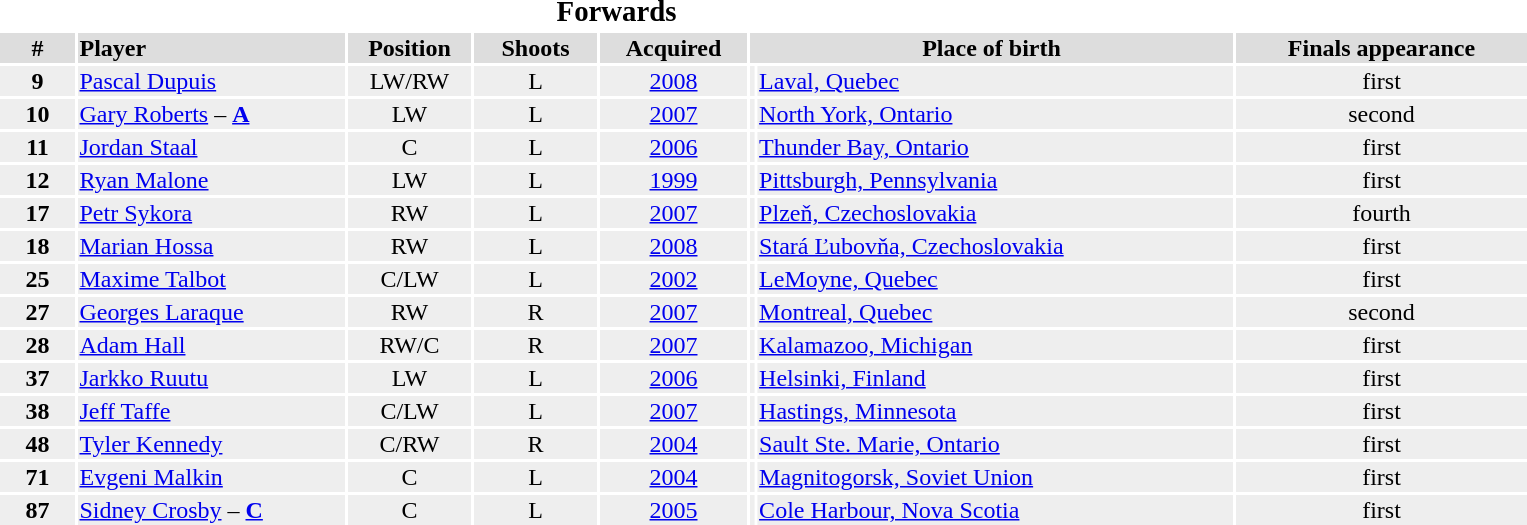<table style="text-align:center;">
<tr>
<th colspan="7"><big>Forwards</big></th>
</tr>
<tr style="background:#dddddd;">
<th style="width:3em">#</th>
<th style="width:11em; text-align:left">Player</th>
<th style="width:5em">Position</th>
<th style="width:5em">Shoots</th>
<th style="width:6em">Acquired</th>
<th style="width:20em" colspan="2">Place of birth</th>
<th style="width:12em">Finals appearance</th>
</tr>
<tr style="background:#eeeeee;">
<td><strong>9</strong></td>
<td align="left"><a href='#'>Pascal Dupuis</a></td>
<td>LW/RW</td>
<td>L</td>
<td><a href='#'>2008</a></td>
<td></td>
<td align="left"><a href='#'>Laval, Quebec</a></td>
<td>first</td>
</tr>
<tr style="background:#eeeeee;">
<td><strong>10</strong></td>
<td align="left"><a href='#'>Gary Roberts</a> – <strong><a href='#'>A</a></strong></td>
<td>LW</td>
<td>L</td>
<td><a href='#'>2007</a></td>
<td></td>
<td align="left"><a href='#'>North York, Ontario</a></td>
<td>second </td>
</tr>
<tr style="background:#eeeeee;">
<td><strong>11</strong></td>
<td align="left"><a href='#'>Jordan Staal</a></td>
<td>C</td>
<td>L</td>
<td><a href='#'>2006</a></td>
<td></td>
<td align="left"><a href='#'>Thunder Bay, Ontario</a></td>
<td>first</td>
</tr>
<tr style="background:#eeeeee;">
<td><strong>12</strong></td>
<td align="left"><a href='#'>Ryan Malone</a></td>
<td>LW</td>
<td>L</td>
<td><a href='#'>1999</a></td>
<td></td>
<td align="left"><a href='#'>Pittsburgh, Pennsylvania</a></td>
<td>first</td>
</tr>
<tr style="background:#eeeeee;">
<td><strong>17</strong></td>
<td align="left"><a href='#'>Petr Sykora</a></td>
<td>RW</td>
<td>L</td>
<td><a href='#'>2007</a></td>
<td></td>
<td align="left"><a href='#'>Plzeň, Czechoslovakia</a></td>
<td>fourth </td>
</tr>
<tr style="background:#eeeeee;">
<td><strong>18</strong></td>
<td align="left"><a href='#'>Marian Hossa</a></td>
<td>RW</td>
<td>L</td>
<td><a href='#'>2008</a></td>
<td></td>
<td align="left"><a href='#'>Stará Ľubovňa, Czechoslovakia</a></td>
<td>first</td>
</tr>
<tr style="background:#eeeeee;">
<td><strong>25</strong></td>
<td align="left"><a href='#'>Maxime Talbot</a></td>
<td>C/LW</td>
<td>L</td>
<td><a href='#'>2002</a></td>
<td></td>
<td align="left"><a href='#'>LeMoyne, Quebec</a></td>
<td>first</td>
</tr>
<tr style="background:#eeeeee;">
<td><strong>27</strong></td>
<td align="left"><a href='#'>Georges Laraque</a></td>
<td>RW</td>
<td>R</td>
<td><a href='#'>2007</a></td>
<td></td>
<td align="left"><a href='#'>Montreal, Quebec</a></td>
<td>second </td>
</tr>
<tr style="background:#eeeeee;">
<td><strong>28</strong></td>
<td align="left"><a href='#'>Adam Hall</a></td>
<td>RW/C</td>
<td>R</td>
<td><a href='#'>2007</a></td>
<td></td>
<td align="left"><a href='#'>Kalamazoo, Michigan</a></td>
<td>first</td>
</tr>
<tr style="background:#eeeeee;">
<td><strong>37</strong></td>
<td align="left"><a href='#'>Jarkko Ruutu</a></td>
<td>LW</td>
<td>L</td>
<td><a href='#'>2006</a></td>
<td></td>
<td align="left"><a href='#'>Helsinki, Finland</a></td>
<td>first</td>
</tr>
<tr style="background:#eeeeee;">
<td><strong>38</strong></td>
<td align="left"><a href='#'>Jeff Taffe</a></td>
<td>C/LW</td>
<td>L</td>
<td><a href='#'>2007</a></td>
<td></td>
<td align="left"><a href='#'>Hastings, Minnesota</a></td>
<td>first </td>
</tr>
<tr style="background:#eeeeee;">
<td><strong>48</strong></td>
<td align="left"><a href='#'>Tyler Kennedy</a></td>
<td>C/RW</td>
<td>R</td>
<td><a href='#'>2004</a></td>
<td></td>
<td align="left"><a href='#'>Sault Ste. Marie, Ontario</a></td>
<td>first</td>
</tr>
<tr style="background:#eeeeee;">
<td><strong>71</strong></td>
<td align="left"><a href='#'>Evgeni Malkin</a></td>
<td>C</td>
<td>L</td>
<td><a href='#'>2004</a></td>
<td></td>
<td align="left"><a href='#'>Magnitogorsk, Soviet Union</a></td>
<td>first</td>
</tr>
<tr style="background:#eeeeee;">
<td><strong>87</strong></td>
<td align="left"><a href='#'>Sidney Crosby</a> – <strong><a href='#'>C</a></strong></td>
<td>C</td>
<td>L</td>
<td><a href='#'>2005</a></td>
<td></td>
<td align="left"><a href='#'>Cole Harbour, Nova Scotia</a></td>
<td>first</td>
</tr>
</table>
